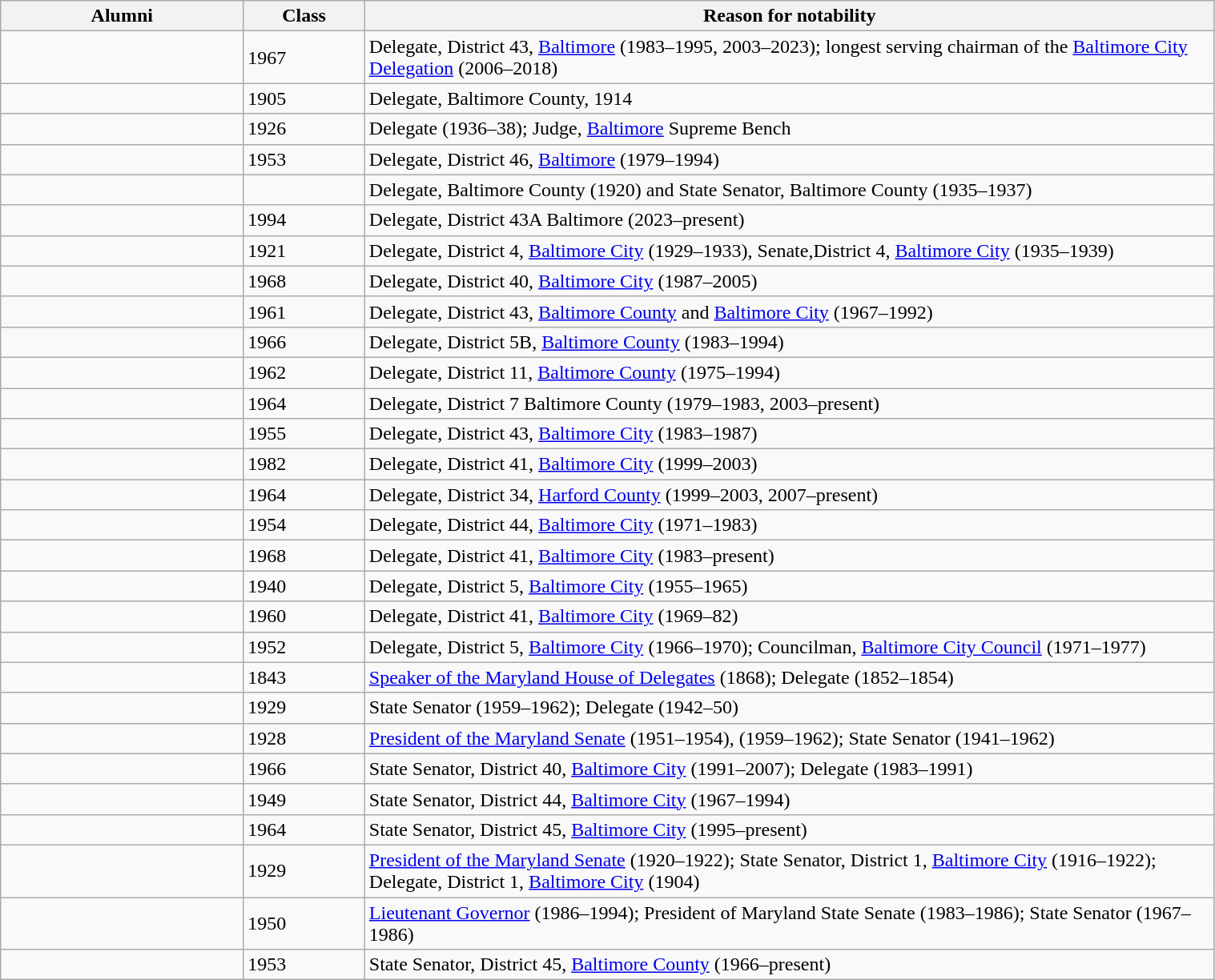<table class="sortable wikitable" style="width:80%">
<tr>
<th style="width:20%;">Alumni</th>
<th style="width:10%;">Class</th>
<th style="width:70%;">Reason for notability</th>
</tr>
<tr>
<td></td>
<td>1967</td>
<td>Delegate, District 43, <a href='#'>Baltimore</a> (1983–1995, 2003–2023); longest serving chairman of the <a href='#'>Baltimore City Delegation</a> (2006–2018)</td>
</tr>
<tr>
<td></td>
<td>1905</td>
<td>Delegate, Baltimore County, 1914</td>
</tr>
<tr>
<td></td>
<td>1926</td>
<td>Delegate (1936–38); Judge, <a href='#'>Baltimore</a> Supreme Bench</td>
</tr>
<tr>
<td></td>
<td>1953</td>
<td>Delegate, District 46, <a href='#'>Baltimore</a> (1979–1994)</td>
</tr>
<tr>
<td></td>
<td></td>
<td>Delegate, Baltimore County (1920) and State Senator, Baltimore County (1935–1937)</td>
</tr>
<tr>
<td></td>
<td>1994</td>
<td>Delegate, District 43A Baltimore (2023–present)</td>
</tr>
<tr>
<td></td>
<td>1921</td>
<td>Delegate, District 4, <a href='#'>Baltimore City</a> (1929–1933), Senate,District 4, <a href='#'>Baltimore City</a> (1935–1939)</td>
</tr>
<tr>
<td></td>
<td>1968</td>
<td>Delegate, District 40, <a href='#'>Baltimore City</a> (1987–2005)</td>
</tr>
<tr>
<td></td>
<td>1961</td>
<td>Delegate, District 43, <a href='#'>Baltimore County</a> and <a href='#'>Baltimore City</a> (1967–1992)</td>
</tr>
<tr>
<td></td>
<td>1966</td>
<td>Delegate, District 5B, <a href='#'>Baltimore County</a> (1983–1994)</td>
</tr>
<tr>
<td></td>
<td>1962</td>
<td>Delegate, District 11, <a href='#'>Baltimore County</a> (1975–1994)</td>
</tr>
<tr>
<td></td>
<td>1964</td>
<td>Delegate, District 7 Baltimore County (1979–1983, 2003–present)</td>
</tr>
<tr>
<td></td>
<td>1955</td>
<td>Delegate, District 43, <a href='#'>Baltimore City</a> (1983–1987)</td>
</tr>
<tr>
<td></td>
<td>1982</td>
<td>Delegate, District 41, <a href='#'>Baltimore City</a> (1999–2003)</td>
</tr>
<tr>
<td></td>
<td>1964</td>
<td>Delegate, District 34, <a href='#'>Harford County</a> (1999–2003, 2007–present)</td>
</tr>
<tr>
<td></td>
<td>1954</td>
<td>Delegate, District 44, <a href='#'>Baltimore City</a> (1971–1983)</td>
</tr>
<tr>
<td></td>
<td>1968</td>
<td>Delegate, District 41, <a href='#'>Baltimore City</a> (1983–present)</td>
</tr>
<tr>
<td></td>
<td>1940</td>
<td>Delegate, District 5, <a href='#'>Baltimore City</a> (1955–1965)</td>
</tr>
<tr>
<td></td>
<td>1960</td>
<td>Delegate, District 41, <a href='#'>Baltimore City</a> (1969–82)</td>
</tr>
<tr>
<td></td>
<td>1952</td>
<td>Delegate, District 5, <a href='#'>Baltimore City</a> (1966–1970); Councilman, <a href='#'>Baltimore City Council</a> (1971–1977)</td>
</tr>
<tr>
<td></td>
<td>1843</td>
<td><a href='#'>Speaker of the Maryland House of Delegates</a> (1868); Delegate (1852–1854)</td>
</tr>
<tr>
<td></td>
<td>1929</td>
<td>State Senator (1959–1962); Delegate (1942–50)</td>
</tr>
<tr>
<td></td>
<td>1928</td>
<td><a href='#'>President of the Maryland Senate</a> (1951–1954), (1959–1962); State Senator (1941–1962)</td>
</tr>
<tr>
<td></td>
<td>1966</td>
<td>State Senator, District 40, <a href='#'>Baltimore City</a> (1991–2007); Delegate (1983–1991)</td>
</tr>
<tr>
<td></td>
<td>1949</td>
<td>State Senator, District 44, <a href='#'>Baltimore City</a> (1967–1994)</td>
</tr>
<tr>
<td></td>
<td>1964</td>
<td>State Senator, District 45, <a href='#'>Baltimore City</a> (1995–present)</td>
</tr>
<tr>
<td></td>
<td>1929</td>
<td><a href='#'>President of the Maryland Senate</a> (1920–1922); State Senator, District 1, <a href='#'>Baltimore City</a> (1916–1922); Delegate, District 1, <a href='#'>Baltimore City</a> (1904)</td>
</tr>
<tr>
<td></td>
<td>1950</td>
<td><a href='#'>Lieutenant Governor</a> (1986–1994); President of Maryland State Senate (1983–1986); State Senator (1967–1986)</td>
</tr>
<tr>
<td></td>
<td>1953</td>
<td>State Senator, District 45, <a href='#'>Baltimore County</a> (1966–present)</td>
</tr>
</table>
